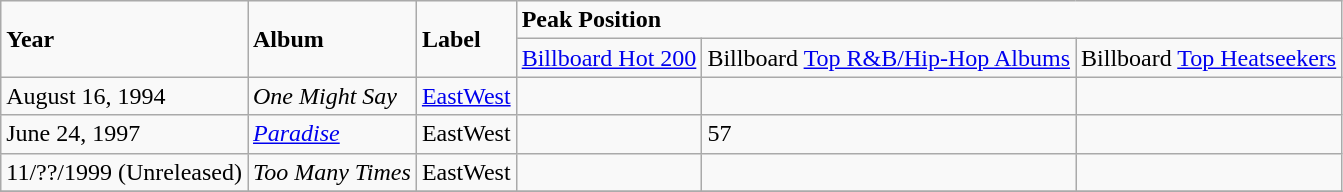<table class="wikitable">
<tr>
<td rowspan="2"><strong>Year</strong></td>
<td rowspan="2"><strong>Album</strong></td>
<td rowspan="2"><strong>Label</strong></td>
<td colspan="3"><strong>Peak Position</strong></td>
</tr>
<tr>
<td><a href='#'>Billboard Hot 200</a></td>
<td>Billboard <a href='#'>Top R&B/Hip-Hop Albums</a></td>
<td>Billboard <a href='#'>Top Heatseekers</a></td>
</tr>
<tr>
<td>August 16, 1994</td>
<td><em>One Might Say</em></td>
<td><a href='#'>EastWest</a></td>
<td></td>
<td></td>
<td></td>
</tr>
<tr>
<td>June 24, 1997</td>
<td><em><a href='#'>Paradise</a></em></td>
<td>EastWest</td>
<td></td>
<td>57</td>
<td></td>
</tr>
<tr>
<td>11/??/1999 (Unreleased)</td>
<td><em>Too Many Times</em></td>
<td>EastWest</td>
<td></td>
<td></td>
<td></td>
</tr>
<tr>
</tr>
</table>
